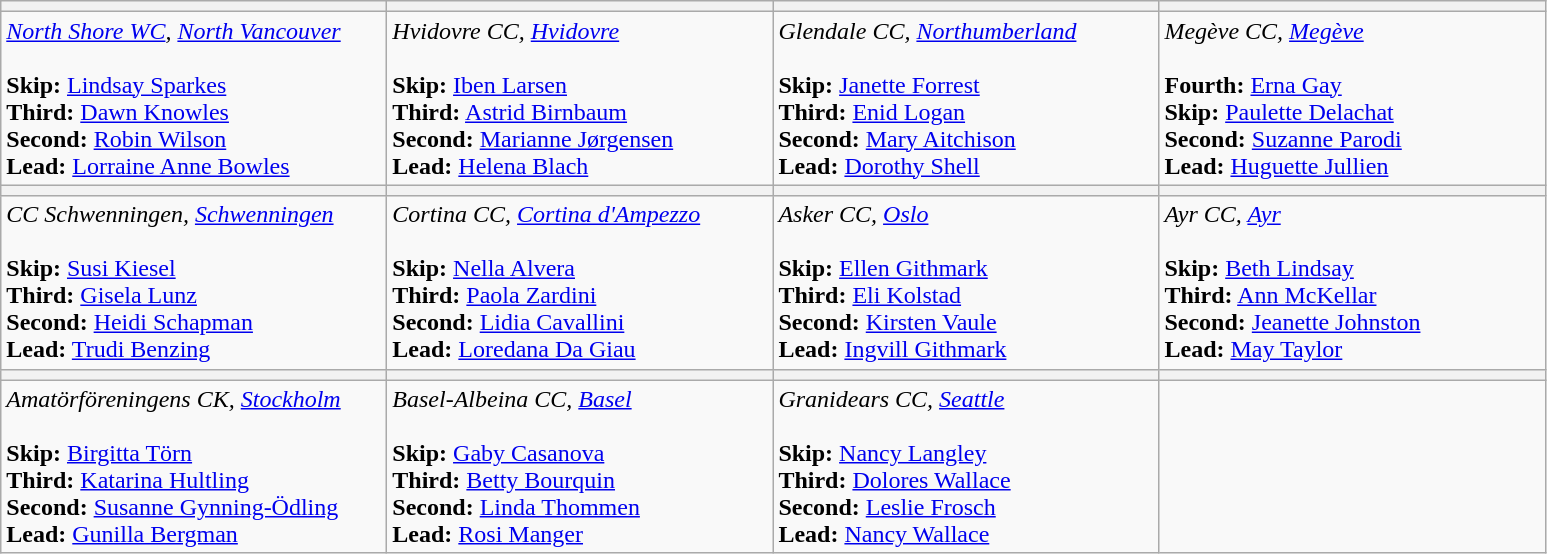<table class="wikitable">
<tr>
<th bgcolor="#efefef" width="250"></th>
<th bgcolor="#efefef" width="250"></th>
<th bgcolor="#efefef" width="250"></th>
<th bgcolor="#efefef" width="250"></th>
</tr>
<tr>
<td><em><a href='#'>North Shore WC</a>, <a href='#'>North Vancouver</a></em> <br><br><strong>Skip:</strong> <a href='#'>Lindsay Sparkes</a> <br>
<strong>Third:</strong> <a href='#'>Dawn Knowles</a> <br>
<strong>Second:</strong> <a href='#'>Robin Wilson</a> <br>
<strong>Lead:</strong> <a href='#'>Lorraine Anne Bowles</a></td>
<td><em>Hvidovre CC, <a href='#'>Hvidovre</a></em> <br><br><strong>Skip:</strong> <a href='#'>Iben Larsen</a> <br>
<strong>Third:</strong> <a href='#'>Astrid Birnbaum</a> <br>
<strong>Second:</strong> <a href='#'>Marianne Jørgensen</a> <br>
<strong>Lead:</strong> <a href='#'>Helena Blach</a></td>
<td><em>Glendale CC, <a href='#'>Northumberland</a></em> <br><br><strong>Skip:</strong> <a href='#'>Janette Forrest</a> <br>
<strong>Third:</strong> <a href='#'>Enid Logan</a> <br>
<strong>Second:</strong> <a href='#'>Mary Aitchison</a> <br>
<strong>Lead:</strong> <a href='#'>Dorothy Shell</a></td>
<td><em>Megève CC, <a href='#'>Megève</a></em> <br><br><strong>Fourth:</strong> <a href='#'>Erna Gay</a> <br>
<strong>Skip:</strong> <a href='#'>Paulette Delachat</a> <br>
<strong>Second:</strong> <a href='#'>Suzanne Parodi</a> <br>
<strong>Lead:</strong> <a href='#'>Huguette Jullien</a> <br></td>
</tr>
<tr>
<th bgcolor="#efefef" width="250"></th>
<th bgcolor="#efefef" width="250"></th>
<th bgcolor="#efefef" width="250"></th>
<th bgcolor="#efefef" width="250"></th>
</tr>
<tr>
<td align=left><em>CC Schwenningen, <a href='#'>Schwenningen</a></em> <br><br><strong>Skip:</strong> <a href='#'>Susi Kiesel</a> <br>
<strong>Third:</strong> <a href='#'>Gisela Lunz</a> <br>
<strong>Second:</strong> <a href='#'>Heidi Schapman</a> <br>
<strong>Lead:</strong> <a href='#'>Trudi Benzing</a></td>
<td><em>Cortina CC, <a href='#'>Cortina d'Ampezzo</a></em> <br><br><strong>Skip:</strong> <a href='#'>Nella Alvera</a> <br>
<strong>Third:</strong> <a href='#'>Paola Zardini</a> <br>
<strong>Second:</strong> <a href='#'>Lidia Cavallini</a> <br>
<strong>Lead:</strong> <a href='#'>Loredana Da Giau</a></td>
<td><em>Asker CC, <a href='#'>Oslo</a></em> <br><br><strong>Skip:</strong> <a href='#'>Ellen Githmark</a> <br>
<strong>Third:</strong> <a href='#'>Eli Kolstad</a> <br>
<strong>Second:</strong> <a href='#'>Kirsten Vaule</a> <br>
<strong>Lead:</strong> <a href='#'>Ingvill Githmark</a></td>
<td><em>Ayr CC, <a href='#'>Ayr</a></em> <br><br><strong>Skip:</strong> <a href='#'>Beth Lindsay</a> <br>
<strong>Third:</strong> <a href='#'>Ann McKellar</a> <br>
<strong>Second:</strong> <a href='#'>Jeanette Johnston</a> <br>
<strong>Lead:</strong> <a href='#'>May Taylor</a></td>
</tr>
<tr>
<th bgcolor="#efefef" width="250"></th>
<th bgcolor="#efefef" width="250"></th>
<th bgcolor="#efefef" width="250"></th>
<th bgcolor="#efefef" width="250"></th>
</tr>
<tr>
<td><em>Amatörföreningens CK, <a href='#'>Stockholm</a></em><br><br><strong>Skip:</strong> <a href='#'>Birgitta Törn</a> <br>
<strong>Third:</strong> <a href='#'>Katarina Hultling</a> <br>
<strong>Second:</strong> <a href='#'>Susanne Gynning-Ödling</a> <br>
<strong>Lead:</strong> <a href='#'>Gunilla Bergman</a></td>
<td align=left><em>Basel-Albeina CC, <a href='#'>Basel</a></em> <br><br><strong>Skip:</strong> <a href='#'>Gaby Casanova</a> <br>
<strong>Third:</strong> <a href='#'>Betty Bourquin</a> <br>
<strong>Second:</strong> <a href='#'>Linda Thommen</a> <br>
<strong>Lead:</strong> <a href='#'>Rosi Manger</a></td>
<td align=left><em>Granidears CC, <a href='#'>Seattle</a></em> <br><br><strong>Skip:</strong> <a href='#'>Nancy Langley</a> <br>
<strong>Third:</strong> <a href='#'>Dolores Wallace</a> <br>
<strong>Second:</strong> <a href='#'>Leslie Frosch</a> <br>
<strong>Lead:</strong> <a href='#'>Nancy Wallace</a></td>
<td></td>
</tr>
</table>
